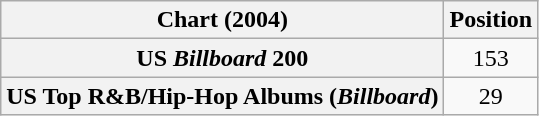<table class="wikitable sortable plainrowheaders" style="text-align:center">
<tr>
<th scope="col">Chart (2004)</th>
<th scope="col">Position</th>
</tr>
<tr>
<th scope="row">US <em>Billboard</em> 200</th>
<td>153</td>
</tr>
<tr>
<th scope="row">US Top R&B/Hip-Hop Albums (<em>Billboard</em>)</th>
<td>29</td>
</tr>
</table>
